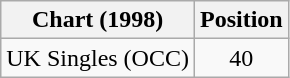<table class="wikitable">
<tr>
<th>Chart (1998)</th>
<th>Position</th>
</tr>
<tr>
<td>UK Singles (OCC)</td>
<td align="center">40</td>
</tr>
</table>
